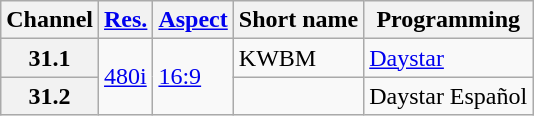<table class="wikitable">
<tr>
<th>Channel</th>
<th><a href='#'>Res.</a></th>
<th><a href='#'>Aspect</a></th>
<th>Short name</th>
<th>Programming</th>
</tr>
<tr>
<th scope = "row">31.1</th>
<td rowspan=2><a href='#'>480i</a></td>
<td rowspan=2><a href='#'>16:9</a></td>
<td>KWBM</td>
<td><a href='#'>Daystar</a></td>
</tr>
<tr>
<th scope = "row">31.2</th>
<td></td>
<td>Daystar Español</td>
</tr>
</table>
